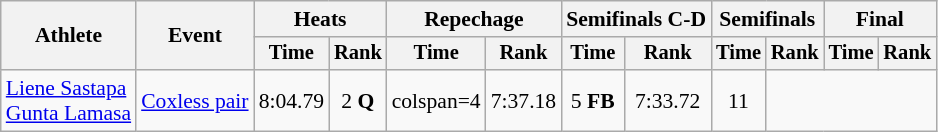<table class="wikitable" style="font-size:90%">
<tr>
<th rowspan="2">Athlete</th>
<th rowspan="2">Event</th>
<th colspan="2">Heats</th>
<th colspan="2">Repechage</th>
<th colspan="2">Semifinals C-D</th>
<th colspan="2">Semifinals</th>
<th colspan="2">Final</th>
</tr>
<tr style="font-size:95%">
<th>Time</th>
<th>Rank</th>
<th>Time</th>
<th>Rank</th>
<th>Time</th>
<th>Rank</th>
<th>Time</th>
<th>Rank</th>
<th>Time</th>
<th>Rank</th>
</tr>
<tr align=center>
<td align=left><a href='#'>Liene Sastapa</a><br><a href='#'>Gunta Lamasa</a></td>
<td align=left><a href='#'>Coxless pair</a></td>
<td>8:04.79</td>
<td>2 <strong>Q</strong></td>
<td>colspan=4 </td>
<td>7:37.18</td>
<td>5 <strong>FB</strong></td>
<td>7:33.72</td>
<td>11</td>
</tr>
</table>
